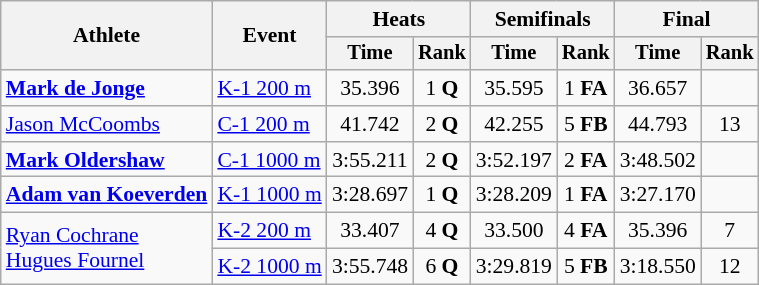<table class="wikitable" style="font-size:90%">
<tr>
<th rowspan=2>Athlete</th>
<th rowspan=2>Event</th>
<th colspan=2>Heats</th>
<th colspan=2>Semifinals</th>
<th colspan=2>Final</th>
</tr>
<tr style="font-size:95%">
<th>Time</th>
<th>Rank</th>
<th>Time</th>
<th>Rank</th>
<th>Time</th>
<th>Rank</th>
</tr>
<tr align=center>
<td align=left><strong><a href='#'>Mark de Jonge</a></strong></td>
<td align=left><a href='#'>K-1 200 m</a></td>
<td>35.396</td>
<td>1 <strong>Q</strong></td>
<td>35.595</td>
<td>1 <strong>FA</strong></td>
<td>36.657</td>
<td></td>
</tr>
<tr align=center>
<td align=left><a href='#'>Jason McCoombs</a></td>
<td align=left><a href='#'>C-1 200 m</a></td>
<td>41.742</td>
<td>2 <strong>Q</strong></td>
<td>42.255</td>
<td>5 <strong>FB</strong></td>
<td>44.793</td>
<td>13</td>
</tr>
<tr align=center>
<td align=left><strong><a href='#'>Mark Oldershaw</a></strong></td>
<td align=left><a href='#'>C-1 1000 m</a></td>
<td>3:55.211</td>
<td>2 <strong>Q</strong></td>
<td>3:52.197</td>
<td>2 <strong>FA</strong></td>
<td>3:48.502</td>
<td></td>
</tr>
<tr align=center>
<td align=left><strong><a href='#'>Adam van Koeverden</a></strong></td>
<td align=left><a href='#'>K-1 1000 m</a></td>
<td>3:28.697</td>
<td>1 <strong>Q</strong></td>
<td>3:28.209</td>
<td>1 <strong>FA</strong></td>
<td>3:27.170</td>
<td></td>
</tr>
<tr align=center>
<td align=left rowspan=2><a href='#'>Ryan Cochrane</a><br><a href='#'>Hugues Fournel</a></td>
<td align=left><a href='#'>K-2 200 m</a></td>
<td>33.407</td>
<td>4 <strong>Q</strong></td>
<td>33.500</td>
<td>4 <strong>FA</strong></td>
<td>35.396</td>
<td>7</td>
</tr>
<tr align=center>
<td align=left><a href='#'>K-2 1000 m</a></td>
<td>3:55.748</td>
<td>6 <strong>Q</strong></td>
<td>3:29.819</td>
<td>5 <strong>FB</strong></td>
<td>3:18.550</td>
<td>12</td>
</tr>
</table>
